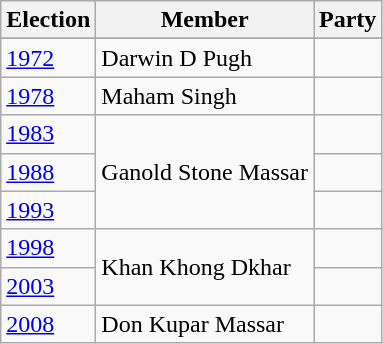<table class="wikitable sortable">
<tr>
<th>Election</th>
<th>Member</th>
<th colspan=2>Party</th>
</tr>
<tr>
</tr>
<tr>
</tr>
<tr>
</tr>
<tr>
</tr>
<tr>
<td><a href='#'>1972</a></td>
<td>Darwin D Pugh</td>
<td></td>
</tr>
<tr>
<td><a href='#'>1978</a></td>
<td>Maham Singh</td>
<td></td>
</tr>
<tr>
<td><a href='#'>1983</a></td>
<td rowspan=3>Ganold Stone Massar</td>
<td></td>
</tr>
<tr>
<td><a href='#'>1988</a></td>
<td></td>
</tr>
<tr>
<td><a href='#'>1993</a></td>
</tr>
<tr>
<td><a href='#'>1998</a></td>
<td rowspan=2>Khan Khong Dkhar</td>
<td></td>
</tr>
<tr>
<td><a href='#'>2003</a></td>
</tr>
<tr>
<td><a href='#'>2008</a></td>
<td>Don Kupar Massar</td>
<td></td>
</tr>
</table>
